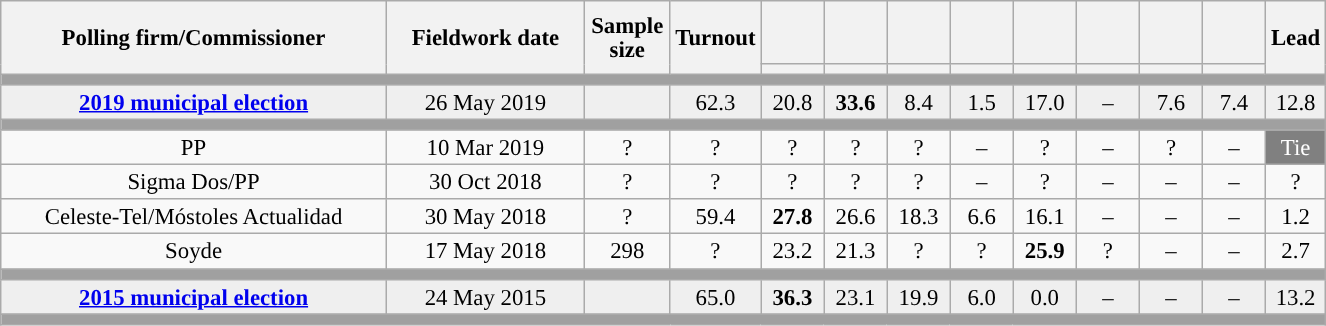<table class="wikitable collapsible collapsed" style="text-align:center; font-size:95%; line-height:16px;">
<tr style="height:42px;">
<th style="width:250px;" rowspan="2">Polling firm/Commissioner</th>
<th style="width:125px;" rowspan="2">Fieldwork date</th>
<th style="width:50px;" rowspan="2">Sample size</th>
<th style="width:45px;" rowspan="2">Turnout</th>
<th style="width:35px;"></th>
<th style="width:35px;"></th>
<th style="width:35px;"></th>
<th style="width:35px;"></th>
<th style="width:35px;"></th>
<th style="width:35px;"></th>
<th style="width:35px;"></th>
<th style="width:35px;"></th>
<th style="width:30px;" rowspan="2">Lead</th>
</tr>
<tr>
<th style="color:inherit;background:"></th>
<th style="color:inherit;background:"></th>
<th style="color:inherit;background:"></th>
<th style="color:inherit;background:"></th>
<th style="color:inherit;background:"></th>
<th style="color:inherit;background:"></th>
<th style="color:inherit;background:"></th>
<th style="color:inherit;background:"></th>
</tr>
<tr>
<td colspan="13" style="background:#A0A0A0"></td>
</tr>
<tr style="background:#EFEFEF;">
<td><strong><a href='#'>2019 municipal election</a></strong></td>
<td>26 May 2019</td>
<td></td>
<td>62.3</td>
<td>20.8<br></td>
<td><strong>33.6</strong><br></td>
<td>8.4<br></td>
<td>1.5<br></td>
<td>17.0<br></td>
<td>–</td>
<td>7.6<br></td>
<td>7.4<br></td>
<td style="background:">12.8</td>
</tr>
<tr>
<td colspan="13" style="background:#A0A0A0"></td>
</tr>
<tr>
<td>PP</td>
<td>10 Mar 2019</td>
<td>?</td>
<td>?</td>
<td>?<br></td>
<td>?<br></td>
<td>?<br></td>
<td>–</td>
<td>?<br></td>
<td>–</td>
<td>?<br></td>
<td>–</td>
<td style="background:gray; color:white;">Tie</td>
</tr>
<tr>
<td>Sigma Dos/PP</td>
<td>30 Oct 2018</td>
<td>?</td>
<td>?</td>
<td>?<br></td>
<td>?<br></td>
<td>?<br></td>
<td>–</td>
<td>?<br></td>
<td>–</td>
<td>–</td>
<td>–</td>
<td style="background:">?</td>
</tr>
<tr>
<td>Celeste-Tel/Móstoles Actualidad</td>
<td>30 May 2018</td>
<td>?</td>
<td>59.4</td>
<td><strong>27.8</strong><br></td>
<td>26.6<br></td>
<td>18.3<br></td>
<td>6.6<br></td>
<td>16.1<br></td>
<td>–</td>
<td>–</td>
<td>–</td>
<td style="background:">1.2</td>
</tr>
<tr>
<td>Soyde</td>
<td>17 May 2018</td>
<td>298</td>
<td>?</td>
<td>23.2<br></td>
<td>21.3<br></td>
<td>?<br></td>
<td>?<br></td>
<td><strong>25.9</strong><br></td>
<td>?<br></td>
<td>–</td>
<td>–</td>
<td style="background:">2.7</td>
</tr>
<tr>
<td colspan="13" style="background:#A0A0A0"></td>
</tr>
<tr style="background:#EFEFEF;">
<td><strong><a href='#'>2015 municipal election</a></strong></td>
<td>24 May 2015</td>
<td></td>
<td>65.0</td>
<td><strong>36.3</strong><br></td>
<td>23.1<br></td>
<td>19.9<br></td>
<td>6.0<br></td>
<td>0.0<br></td>
<td>–</td>
<td>–</td>
<td>–</td>
<td style="background:">13.2</td>
</tr>
<tr>
<td colspan="13" style="background:#A0A0A0"></td>
</tr>
</table>
